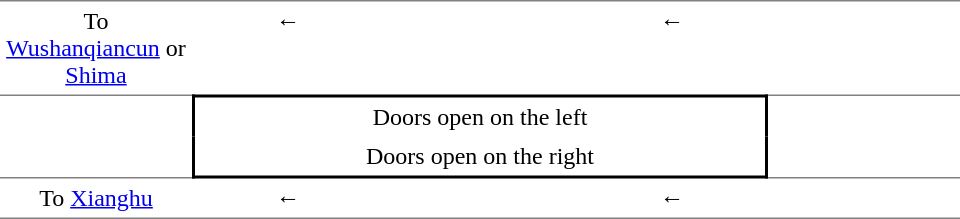<table table border=0 cellspacing=0 cellpadding=4>
<tr>
<td style="border-top:solid 1px gray;" width=120 valign=top align=center>To  <a href='#'>Wushanqiancun</a> or <a href='#'>Shima</a></td>
<td style="border-top:solid 1px gray;" width=120 valign=top align=center>←</td>
<th style="border-top:solid 1px gray;" width=120 valign=top align=center></th>
<td style="border-top:solid 1px gray;" width=120 valign=top align=center>←</td>
<td style="border-top:solid 1px gray;" width=120 valign=top align=center></td>
</tr>
<tr>
<td style="border-top:solid 1px gray;" width=120 valign=top align=center></td>
<td style="border-top:solid 2px black;border-right:solid 2px black;border-left:solid 2px black;text-align: center;" colspan=3>Doors open on the left</td>
<td style="border-top:solid 1px gray;" width=120 valign=top align=center></td>
</tr>
<tr>
<td style="border-bottom:solid 1px gray;" width=120 valign=top align=center></td>
<td style="border-right:solid 2px black;border-left:solid 2px black;border-bottom:solid 2px black;text-align: center;" colspan=3>Doors open on the right</td>
<td style="border-bottom:solid 1px gray;" width=120 valign=top align=center></td>
</tr>
<tr>
<td style="border-bottom:solid 1px gray;" valign=top align=center>To  <a href='#'>Xianghu</a></td>
<td style="border-bottom:solid 1px gray;" width=120 valign=top align=center>←</td>
<th style="border-bottom:solid 1px gray;" colspan=1 valign=top align=center></th>
<td style="border-bottom:solid 1px gray;" width=120 valign=top align=center>←</td>
<td style="border-bottom:solid 1px gray;"  valign=top align=center></td>
</tr>
</table>
